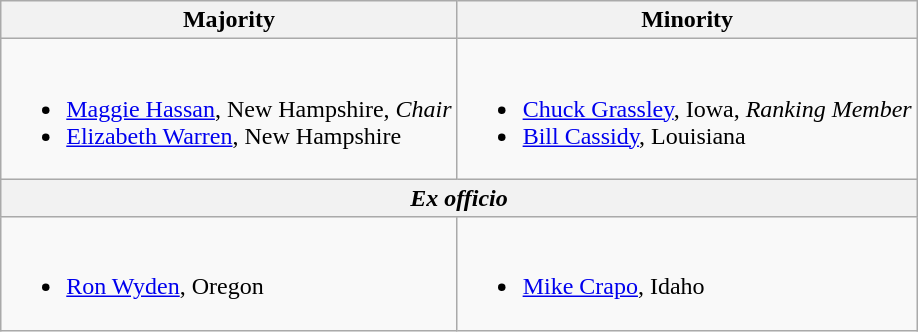<table class=wikitable>
<tr>
<th>Majority</th>
<th>Minority</th>
</tr>
<tr>
<td><br><ul><li><a href='#'>Maggie Hassan</a>, New Hampshire, <em>Chair</em></li><li><a href='#'>Elizabeth Warren</a>, New Hampshire</li></ul></td>
<td><br><ul><li><a href='#'>Chuck Grassley</a>, Iowa, <em>Ranking Member</em></li><li><a href='#'>Bill Cassidy</a>, Louisiana</li></ul></td>
</tr>
<tr>
<th colspan=2><em>Ex officio</em></th>
</tr>
<tr>
<td><br><ul><li><a href='#'>Ron Wyden</a>, Oregon</li></ul></td>
<td><br><ul><li><a href='#'>Mike Crapo</a>, Idaho</li></ul></td>
</tr>
</table>
